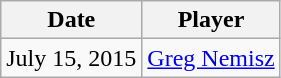<table class="wikitable">
<tr>
<th>Date</th>
<th>Player</th>
</tr>
<tr>
<td>July 15, 2015</td>
<td><a href='#'>Greg Nemisz</a></td>
</tr>
</table>
